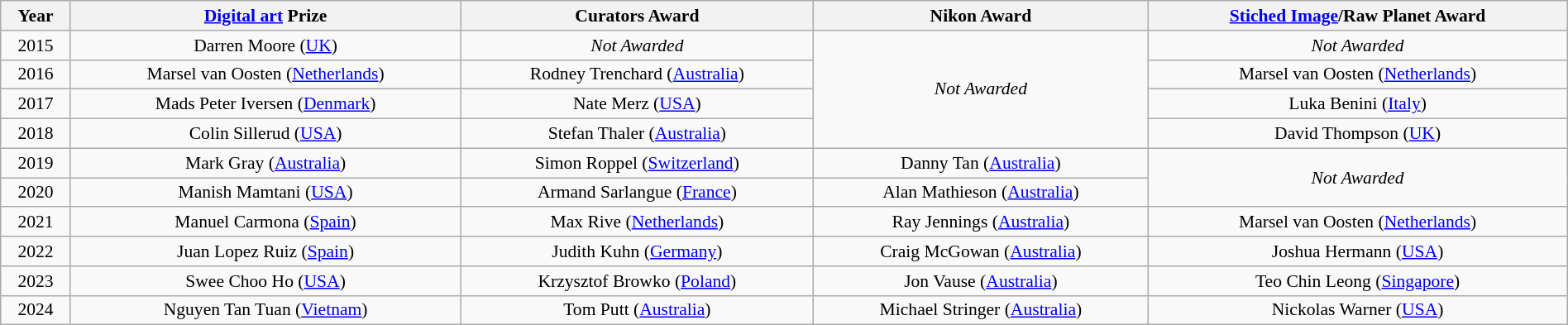<table class="wikitable" class="wikitable" style="text-align:center;width:100%; font-size:90%;">
<tr>
<th>Year</th>
<th><a href='#'>Digital art</a> Prize</th>
<th>Curators Award</th>
<th>Nikon Award</th>
<th><a href='#'>Stiched Image</a>/Raw Planet Award</th>
</tr>
<tr>
<td>2015</td>
<td>Darren Moore (<a href='#'>UK</a>)</td>
<td><em>Not Awarded</em></td>
<td rowspan="4"><em>Not Awarded</em></td>
<td><em>Not Awarded</em></td>
</tr>
<tr>
<td>2016</td>
<td>Marsel van Oosten (<a href='#'>Netherlands</a>)</td>
<td>Rodney Trenchard (<a href='#'>Australia</a>)</td>
<td>Marsel van Oosten (<a href='#'>Netherlands</a>)</td>
</tr>
<tr>
<td>2017</td>
<td>Mads Peter Iversen (<a href='#'>Denmark</a>)</td>
<td>Nate Merz (<a href='#'>USA</a>)</td>
<td>Luka Benini (<a href='#'>Italy</a>)</td>
</tr>
<tr>
<td>2018</td>
<td>Colin Sillerud (<a href='#'>USA</a>)</td>
<td>Stefan Thaler (<a href='#'>Australia</a>)</td>
<td>David Thompson (<a href='#'>UK</a>)</td>
</tr>
<tr>
<td>2019</td>
<td>Mark Gray (<a href='#'>Australia</a>)</td>
<td>Simon Roppel (<a href='#'>Switzerland</a>)</td>
<td>Danny Tan (<a href='#'>Australia</a>)</td>
<td rowspan="2"><em>Not Awarded</em></td>
</tr>
<tr>
<td>2020</td>
<td>Manish Mamtani (<a href='#'>USA</a>)</td>
<td>Armand Sarlangue (<a href='#'>France</a>)</td>
<td>Alan Mathieson (<a href='#'>Australia</a>)</td>
</tr>
<tr>
<td>2021</td>
<td>Manuel Carmona (<a href='#'>Spain</a>)</td>
<td>Max Rive (<a href='#'>Netherlands</a>)</td>
<td>Ray Jennings (<a href='#'>Australia</a>)</td>
<td>Marsel van Oosten (<a href='#'>Netherlands</a>)</td>
</tr>
<tr>
<td>2022</td>
<td>Juan Lopez Ruiz (<a href='#'>Spain</a>)</td>
<td>Judith Kuhn (<a href='#'>Germany</a>)</td>
<td>Craig McGowan (<a href='#'>Australia</a>)</td>
<td>Joshua Hermann (<a href='#'>USA</a>)</td>
</tr>
<tr>
<td>2023</td>
<td>Swee Choo Ho (<a href='#'>USA</a>)</td>
<td>Krzysztof Browko (<a href='#'>Poland</a>)</td>
<td>Jon Vause (<a href='#'>Australia</a>)</td>
<td>Teo Chin Leong (<a href='#'>Singapore</a>)</td>
</tr>
<tr>
<td>2024<br></td>
<td>Nguyen Tan Tuan (<a href='#'>Vietnam</a>)</td>
<td>Tom Putt (<a href='#'>Australia</a>)</td>
<td>Michael Stringer (<a href='#'>Australia</a>)</td>
<td>Nickolas Warner (<a href='#'>USA</a>)</td>
</tr>
</table>
